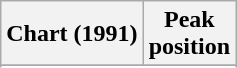<table class="wikitable sortable plainrowheaders">
<tr>
<th>Chart (1991)</th>
<th>Peak<br>position</th>
</tr>
<tr>
</tr>
<tr>
</tr>
<tr>
</tr>
</table>
